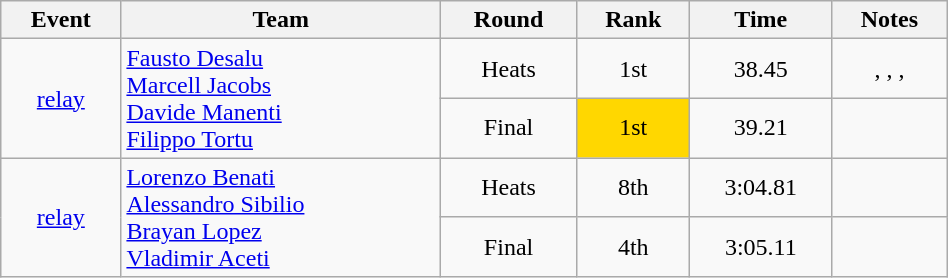<table class="wikitable" width=50% style="font-size:100%; text-align:center;">
<tr>
<th>Event</th>
<th>Team</th>
<th>Round</th>
<th>Rank</th>
<th>Time</th>
<th>Notes</th>
</tr>
<tr>
<td rowspan=2><a href='#'> relay</a></td>
<td rowspan=2 align=left><a href='#'>Fausto Desalu</a><br><a href='#'>Marcell Jacobs</a><br><a href='#'>Davide Manenti</a><br><a href='#'>Filippo Tortu</a></td>
<td>Heats</td>
<td>1st </td>
<td>38.45</td>
<td>, , , </td>
</tr>
<tr>
<td>Final</td>
<td bgcolor=gold>1st</td>
<td>39.21</td>
<td></td>
</tr>
<tr>
<td rowspan=2><a href='#'> relay</a></td>
<td rowspan=2 align=left><a href='#'>Lorenzo Benati</a><br><a href='#'>Alessandro Sibilio</a><br><a href='#'>Brayan Lopez</a><br><a href='#'>Vladimir Aceti</a></td>
<td>Heats</td>
<td>8th </td>
<td>3:04.81</td>
<td></td>
</tr>
<tr>
<td>Final</td>
<td>4th</td>
<td>3:05.11</td>
<td></td>
</tr>
</table>
